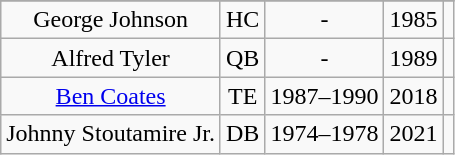<table class="wikitable" style="text-align: center">
<tr>
</tr>
<tr>
<td>George Johnson</td>
<td>HC</td>
<td>-</td>
<td>1985</td>
<td></td>
</tr>
<tr>
<td>Alfred Tyler</td>
<td>QB</td>
<td>-</td>
<td>1989</td>
<td></td>
</tr>
<tr>
<td><a href='#'>Ben Coates</a></td>
<td>TE</td>
<td>1987–1990</td>
<td>2018</td>
<td></td>
</tr>
<tr>
<td>Johnny Stoutamire Jr.</td>
<td>DB</td>
<td>1974–1978</td>
<td>2021</td>
<td></td>
</tr>
</table>
